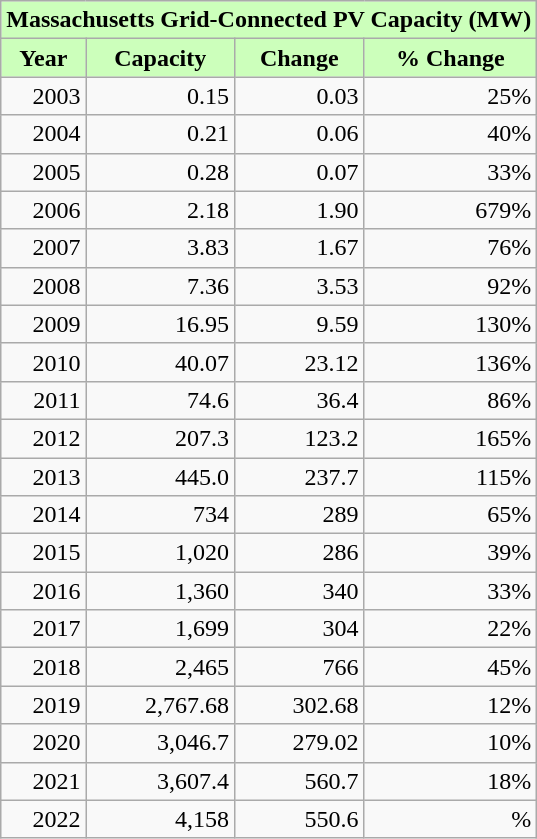<table class="wikitable" style="text-align:right;">
<tr>
<th colspan="13" style="background-color: #cfb;">Massachusetts Grid-Connected PV Capacity (MW)</th>
</tr>
<tr>
<th style="background-color: #cfb;">Year</th>
<th style="background-color: #cfb;">Capacity</th>
<th style="background-color: #cfb;">Change</th>
<th style="background-color: #cfb;">% Change</th>
</tr>
<tr>
<td>2003</td>
<td>0.15</td>
<td>0.03</td>
<td>25%</td>
</tr>
<tr>
<td>2004</td>
<td>0.21</td>
<td>0.06</td>
<td>40%</td>
</tr>
<tr>
<td>2005</td>
<td>0.28</td>
<td>0.07</td>
<td>33%</td>
</tr>
<tr>
<td>2006</td>
<td>2.18</td>
<td>1.90</td>
<td>679%</td>
</tr>
<tr>
<td>2007</td>
<td>3.83</td>
<td>1.67</td>
<td>76%</td>
</tr>
<tr>
<td>2008</td>
<td>7.36</td>
<td>3.53</td>
<td>92%</td>
</tr>
<tr>
<td>2009</td>
<td>16.95</td>
<td>9.59</td>
<td>130%</td>
</tr>
<tr>
<td>2010</td>
<td>40.07</td>
<td>23.12</td>
<td>136%</td>
</tr>
<tr>
<td>2011</td>
<td>74.6</td>
<td>36.4</td>
<td>86%</td>
</tr>
<tr>
<td>2012</td>
<td>207.3</td>
<td>123.2</td>
<td>165%</td>
</tr>
<tr>
<td>2013</td>
<td>445.0</td>
<td>237.7</td>
<td>115%</td>
</tr>
<tr>
<td>2014</td>
<td>734</td>
<td>289</td>
<td>65%</td>
</tr>
<tr>
<td>2015</td>
<td>1,020</td>
<td>286</td>
<td>39%</td>
</tr>
<tr>
<td>2016</td>
<td>1,360</td>
<td>340</td>
<td>33%</td>
</tr>
<tr>
<td>2017</td>
<td>1,699</td>
<td>304</td>
<td>22%</td>
</tr>
<tr>
<td>2018</td>
<td>2,465</td>
<td>766</td>
<td>45%</td>
</tr>
<tr>
<td>2019</td>
<td>2,767.68</td>
<td>302.68</td>
<td>12%</td>
</tr>
<tr>
<td>2020</td>
<td>3,046.7</td>
<td>279.02</td>
<td>10%</td>
</tr>
<tr>
<td>2021</td>
<td>3,607.4</td>
<td>560.7</td>
<td>18%</td>
</tr>
<tr>
<td>2022</td>
<td>4,158</td>
<td>550.6</td>
<td>%</td>
</tr>
</table>
